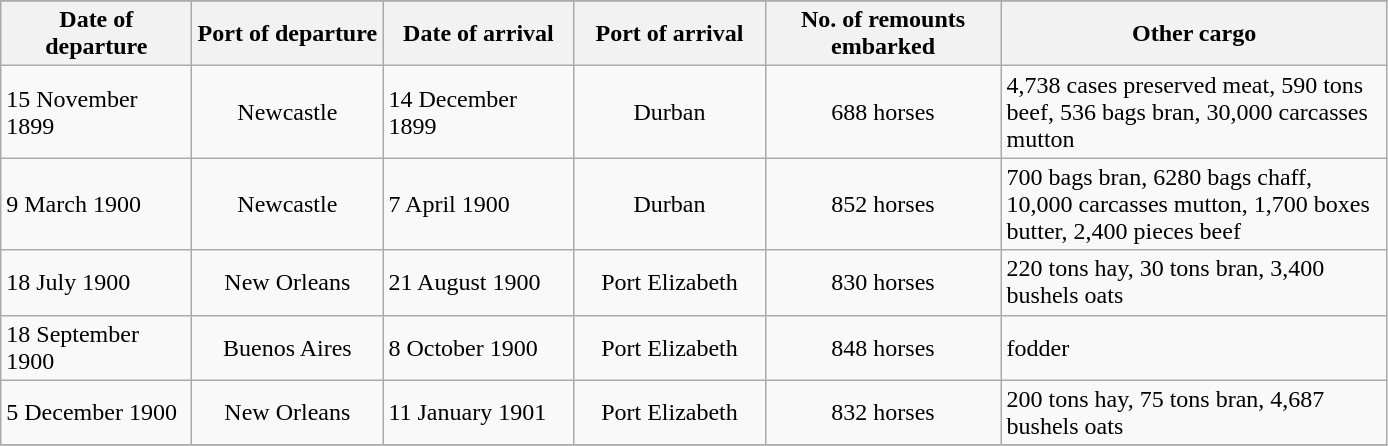<table class="wikitable">
<tr>
</tr>
<tr>
<th width="120px">Date of departure</th>
<th width="120px">Port of departure</th>
<th width="120px">Date of arrival</th>
<th width="120px">Port of arrival</th>
<th width="150px">No. of remounts embarked</th>
<th width="250px">Other cargo</th>
</tr>
<tr>
<td align="left">15 November 1899</td>
<td align="center">Newcastle</td>
<td align="left">14 December 1899</td>
<td align="center">Durban</td>
<td align="center">688 horses</td>
<td align="left">4,738 cases preserved meat, 590 tons beef, 536 bags bran, 30,000 carcasses mutton</td>
</tr>
<tr>
<td align="left">9 March 1900</td>
<td align="center">Newcastle</td>
<td align="left">7 April 1900</td>
<td align="center">Durban</td>
<td align="center">852 horses</td>
<td align="left">700 bags bran, 6280 bags chaff, 10,000 carcasses mutton, 1,700 boxes butter, 2,400 pieces beef</td>
</tr>
<tr>
<td align="left">18 July 1900</td>
<td align="center">New Orleans</td>
<td align="left">21 August 1900</td>
<td align="center">Port Elizabeth</td>
<td align="center">830 horses</td>
<td align="left">220 tons hay, 30 tons bran, 3,400 bushels oats</td>
</tr>
<tr>
<td align="left">18 September 1900</td>
<td align="center">Buenos Aires</td>
<td align="left">8 October 1900</td>
<td align="center">Port Elizabeth</td>
<td align="center">848 horses</td>
<td align="left">fodder</td>
</tr>
<tr>
<td align="left">5 December 1900</td>
<td align="center">New Orleans</td>
<td align="left">11 January 1901</td>
<td align="center">Port Elizabeth</td>
<td align="center">832 horses</td>
<td align="left">200 tons hay, 75 tons bran, 4,687 bushels oats</td>
</tr>
<tr>
</tr>
</table>
